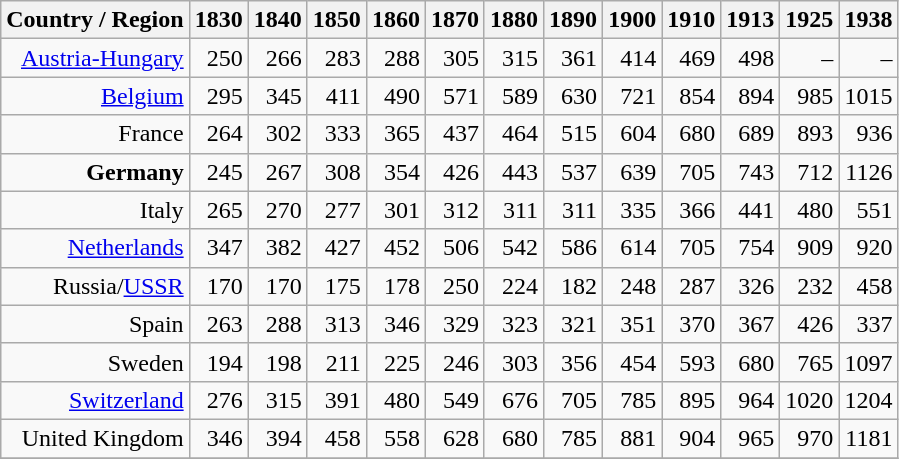<table class="wikitable sortable" style="text-align: right;">
<tr>
<th>Country / Region</th>
<th>1830</th>
<th>1840</th>
<th>1850</th>
<th>1860</th>
<th>1870</th>
<th>1880</th>
<th>1890</th>
<th>1900</th>
<th>1910</th>
<th>1913</th>
<th>1925</th>
<th>1938</th>
</tr>
<tr>
<td><a href='#'>Austria-Hungary</a></td>
<td>250</td>
<td>266</td>
<td>283</td>
<td>288</td>
<td>305</td>
<td>315</td>
<td>361</td>
<td>414</td>
<td>469</td>
<td>498</td>
<td>–</td>
<td>–</td>
</tr>
<tr>
<td><a href='#'>Belgium</a></td>
<td>295</td>
<td>345</td>
<td>411</td>
<td>490</td>
<td>571</td>
<td>589</td>
<td>630</td>
<td>721</td>
<td>854</td>
<td>894</td>
<td>985</td>
<td>1015</td>
</tr>
<tr>
<td>France</td>
<td>264</td>
<td>302</td>
<td>333</td>
<td>365</td>
<td>437</td>
<td>464</td>
<td>515</td>
<td>604</td>
<td>680</td>
<td>689</td>
<td>893</td>
<td>936</td>
</tr>
<tr>
<td><strong>Germany</strong></td>
<td>245</td>
<td>267</td>
<td>308</td>
<td>354</td>
<td>426</td>
<td>443</td>
<td>537</td>
<td>639</td>
<td>705</td>
<td>743</td>
<td>712</td>
<td>1126</td>
</tr>
<tr>
<td>Italy</td>
<td>265</td>
<td>270</td>
<td>277</td>
<td>301</td>
<td>312</td>
<td>311</td>
<td>311</td>
<td>335</td>
<td>366</td>
<td>441</td>
<td>480</td>
<td>551</td>
</tr>
<tr>
<td><a href='#'>Netherlands</a></td>
<td>347</td>
<td>382</td>
<td>427</td>
<td>452</td>
<td>506</td>
<td>542</td>
<td>586</td>
<td>614</td>
<td>705</td>
<td>754</td>
<td>909</td>
<td>920</td>
</tr>
<tr>
<td>Russia/<a href='#'>USSR</a></td>
<td>170</td>
<td>170</td>
<td>175</td>
<td>178</td>
<td>250</td>
<td>224</td>
<td>182</td>
<td>248</td>
<td>287</td>
<td>326</td>
<td>232</td>
<td>458</td>
</tr>
<tr>
<td>Spain</td>
<td>263</td>
<td>288</td>
<td>313</td>
<td>346</td>
<td>329</td>
<td>323</td>
<td>321</td>
<td>351</td>
<td>370</td>
<td>367</td>
<td>426</td>
<td>337</td>
</tr>
<tr>
<td>Sweden</td>
<td>194</td>
<td>198</td>
<td>211</td>
<td>225</td>
<td>246</td>
<td>303</td>
<td>356</td>
<td>454</td>
<td>593</td>
<td>680</td>
<td>765</td>
<td>1097</td>
</tr>
<tr>
<td><a href='#'>Switzerland</a></td>
<td>276</td>
<td>315</td>
<td>391</td>
<td>480</td>
<td>549</td>
<td>676</td>
<td>705</td>
<td>785</td>
<td>895</td>
<td>964</td>
<td>1020</td>
<td>1204</td>
</tr>
<tr>
<td>United Kingdom</td>
<td>346</td>
<td>394</td>
<td>458</td>
<td>558</td>
<td>628</td>
<td>680</td>
<td>785</td>
<td>881</td>
<td>904</td>
<td>965</td>
<td>970</td>
<td>1181</td>
</tr>
<tr>
</tr>
</table>
